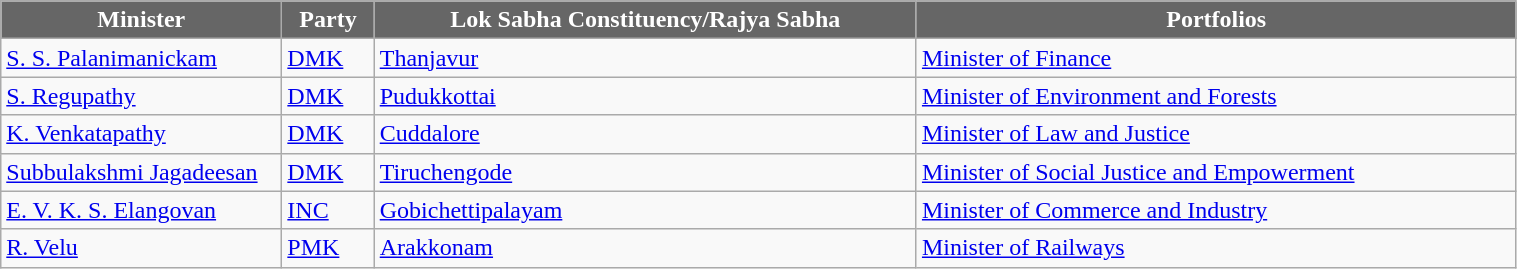<table class="wikitable" style="width:80%; font-size:x-big; ">
<tr>
<th style="background:#666; color:white; width:180px;">Minister</th>
<th style="background:#666; color:white;">Party</th>
<th style="background:#666; color:white;">Lok Sabha Constituency/Rajya Sabha</th>
<th style="background:#666; color:white;">Portfolios</th>
</tr>
<tr>
<td><a href='#'>S. S. Palanimanickam</a></td>
<td><a href='#'>DMK</a></td>
<td><a href='#'>Thanjavur</a></td>
<td><a href='#'>Minister of Finance</a></td>
</tr>
<tr>
<td><a href='#'>S. Regupathy</a></td>
<td><a href='#'>DMK</a></td>
<td><a href='#'>Pudukkottai</a></td>
<td><a href='#'>Minister of Environment and Forests</a></td>
</tr>
<tr>
<td><a href='#'>K. Venkatapathy</a></td>
<td><a href='#'>DMK</a></td>
<td><a href='#'>Cuddalore</a></td>
<td><a href='#'>Minister of Law and Justice</a></td>
</tr>
<tr>
<td><a href='#'>Subbulakshmi Jagadeesan</a></td>
<td><a href='#'>DMK</a></td>
<td><a href='#'>Tiruchengode</a></td>
<td><a href='#'>Minister of Social Justice and Empowerment</a></td>
</tr>
<tr>
<td><a href='#'>E. V. K. S. Elangovan</a></td>
<td><a href='#'>INC</a></td>
<td><a href='#'>Gobichettipalayam</a></td>
<td><a href='#'>Minister of Commerce and Industry</a></td>
</tr>
<tr>
<td><a href='#'>R. Velu</a></td>
<td><a href='#'>PMK</a></td>
<td><a href='#'>Arakkonam</a></td>
<td><a href='#'>Minister of Railways</a></td>
</tr>
</table>
